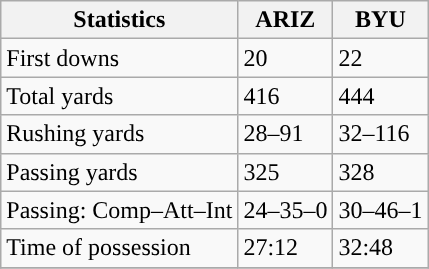<table class="wikitable" style="float: left;">
<tr>
<th>Statistics</th>
<th>ARIZ</th>
<th>BYU</th>
</tr>
<tr>
<td>First downs</td>
<td>20</td>
<td>22</td>
</tr>
<tr>
<td>Total yards</td>
<td>416</td>
<td>444</td>
</tr>
<tr>
<td>Rushing yards</td>
<td>28–91</td>
<td>32–116</td>
</tr>
<tr>
<td>Passing yards</td>
<td>325</td>
<td>328</td>
</tr>
<tr>
<td>Passing: Comp–Att–Int</td>
<td>24–35–0</td>
<td>30–46–1</td>
</tr>
<tr>
<td>Time of possession</td>
<td>27:12</td>
<td>32:48</td>
</tr>
<tr>
</tr>
</table>
